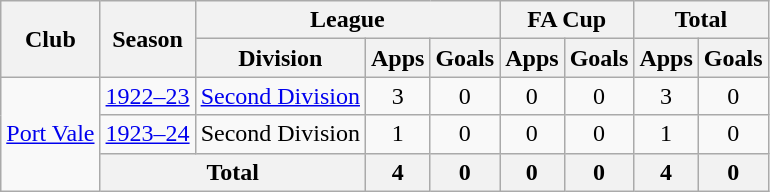<table class="wikitable" style="text-align: center;">
<tr>
<th rowspan="2">Club</th>
<th rowspan="2">Season</th>
<th colspan="3">League</th>
<th colspan="2">FA Cup</th>
<th colspan="2">Total</th>
</tr>
<tr>
<th>Division</th>
<th>Apps</th>
<th>Goals</th>
<th>Apps</th>
<th>Goals</th>
<th>Apps</th>
<th>Goals</th>
</tr>
<tr>
<td rowspan="3"><a href='#'>Port Vale</a></td>
<td><a href='#'>1922–23</a></td>
<td><a href='#'>Second Division</a></td>
<td>3</td>
<td>0</td>
<td>0</td>
<td>0</td>
<td>3</td>
<td>0</td>
</tr>
<tr>
<td><a href='#'>1923–24</a></td>
<td>Second Division</td>
<td>1</td>
<td>0</td>
<td>0</td>
<td>0</td>
<td>1</td>
<td>0</td>
</tr>
<tr>
<th colspan="2">Total</th>
<th>4</th>
<th>0</th>
<th>0</th>
<th>0</th>
<th>4</th>
<th>0</th>
</tr>
</table>
